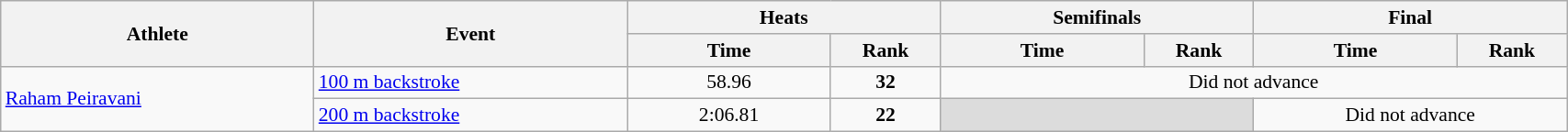<table class="wikitable" width="90%" style="text-align:center; font-size:90%">
<tr>
<th rowspan="2" width="20%">Athlete</th>
<th rowspan="2" width="20%">Event</th>
<th colspan="2" width="20%">Heats</th>
<th colspan="2" width="20%">Semifinals</th>
<th colspan="2" width="20%">Final</th>
</tr>
<tr>
<th width="13%">Time</th>
<th>Rank</th>
<th width="13%">Time</th>
<th>Rank</th>
<th width="13%">Time</th>
<th>Rank</th>
</tr>
<tr>
<td rowspan=2 align="left"><a href='#'>Raham Peiravani</a></td>
<td align="left"><a href='#'>100 m backstroke</a></td>
<td>58.96</td>
<td><strong>32</strong></td>
<td colspan=4 align=center>Did not advance</td>
</tr>
<tr>
<td align="left"><a href='#'>200 m backstroke</a></td>
<td>2:06.81</td>
<td><strong>22</strong></td>
<td colspan=2 bgcolor=#DCDCDC></td>
<td colspan=2 align=center>Did not advance</td>
</tr>
</table>
